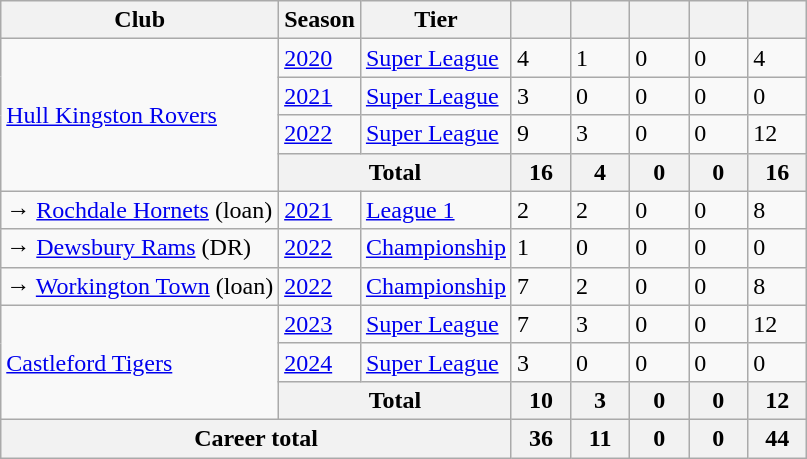<table class="wikitable defaultcenter">
<tr>
<th>Club</th>
<th>Season</th>
<th>Tier</th>
<th style="width:2em;"></th>
<th style="width:2em;"></th>
<th style="width:2em;"></th>
<th style="width:2em;"></th>
<th style="width:2em;"></th>
</tr>
<tr>
<td rowspan="4" style="text-align:left;"> <a href='#'>Hull Kingston Rovers</a></td>
<td><a href='#'>2020</a></td>
<td><a href='#'>Super League</a></td>
<td>4</td>
<td>1</td>
<td>0</td>
<td>0</td>
<td>4</td>
</tr>
<tr>
<td><a href='#'>2021</a></td>
<td><a href='#'>Super League</a></td>
<td>3</td>
<td>0</td>
<td>0</td>
<td>0</td>
<td>0</td>
</tr>
<tr>
<td><a href='#'>2022</a></td>
<td><a href='#'>Super League</a></td>
<td>9</td>
<td>3</td>
<td>0</td>
<td>0</td>
<td>12</td>
</tr>
<tr>
<th colspan="2">Total</th>
<th>16</th>
<th>4</th>
<th>0</th>
<th>0</th>
<th>16</th>
</tr>
<tr>
<td style="text-align:left;">→  <a href='#'>Rochdale Hornets</a> (loan)</td>
<td><a href='#'>2021</a></td>
<td><a href='#'>League 1</a></td>
<td>2</td>
<td>2</td>
<td>0</td>
<td>0</td>
<td>8</td>
</tr>
<tr>
<td style="text-align:left;">→  <a href='#'>Dewsbury Rams</a> (DR)</td>
<td><a href='#'>2022</a></td>
<td><a href='#'>Championship</a></td>
<td>1</td>
<td>0</td>
<td>0</td>
<td>0</td>
<td>0</td>
</tr>
<tr>
<td style="text-align:left;">→  <a href='#'>Workington Town</a> (loan)</td>
<td><a href='#'>2022</a></td>
<td><a href='#'>Championship</a></td>
<td>7</td>
<td>2</td>
<td>0</td>
<td>0</td>
<td>8</td>
</tr>
<tr>
<td rowspan="3" style="text-align:left;"> <a href='#'>Castleford Tigers</a></td>
<td><a href='#'>2023</a></td>
<td><a href='#'>Super League</a></td>
<td>7</td>
<td>3</td>
<td>0</td>
<td>0</td>
<td>12</td>
</tr>
<tr>
<td><a href='#'>2024</a></td>
<td><a href='#'>Super League</a></td>
<td>3</td>
<td>0</td>
<td>0</td>
<td>0</td>
<td>0</td>
</tr>
<tr>
<th colspan="2">Total</th>
<th>10</th>
<th>3</th>
<th>0</th>
<th>0</th>
<th>12</th>
</tr>
<tr>
<th colspan="3">Career total</th>
<th>36</th>
<th>11</th>
<th>0</th>
<th>0</th>
<th>44</th>
</tr>
</table>
